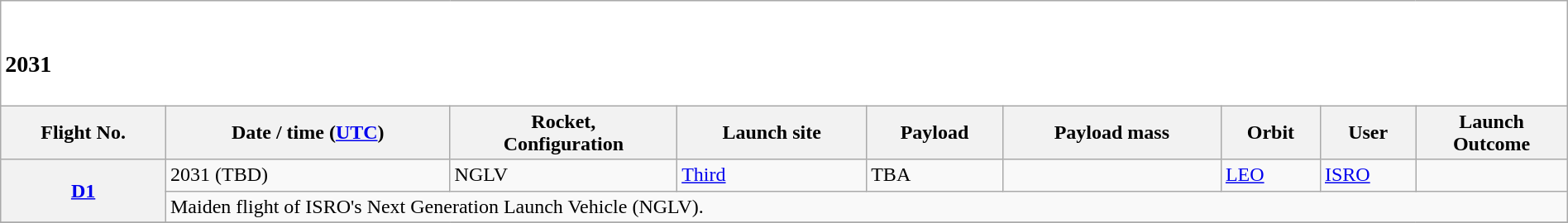<table class="wikitable plainrowheaders" style="width: 100%;">
<tr>
<td colspan=9 style="background:white;"><br><h3>2031</h3></td>
</tr>
<tr>
<th scope="col">Flight No.</th>
<th scope="col">Date / time (<a href='#'>UTC</a>)</th>
<th scope="col">Rocket,<br>Configuration</th>
<th scope="col">Launch site</th>
<th scope="col">Payload</th>
<th scope="col">Payload mass</th>
<th scope="col">Orbit</th>
<th scope="col">User</th>
<th scope="col">Launch<br>Outcome</th>
</tr>
<tr>
<th scope="row" rowspan = 2 style="text-align:center;"><a href='#'>D1</a></th>
<td>2031 (TBD)</td>
<td>NGLV</td>
<td><a href='#'>Third</a></td>
<td> TBA</td>
<td></td>
<td><a href='#'>LEO</a></td>
<td><a href='#'>ISRO</a></td>
<td></td>
</tr>
<tr>
<td colspan="8">Maiden flight of ISRO's Next Generation Launch Vehicle (NGLV).</td>
</tr>
<tr>
</tr>
</table>
